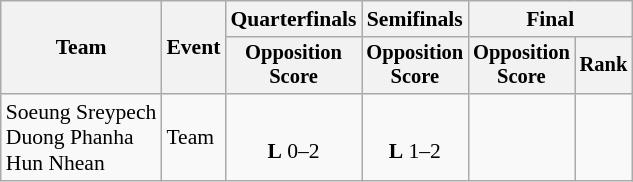<table class="wikitable" style="font-size:90%">
<tr>
<th rowspan=2>Team</th>
<th rowspan=2>Event</th>
<th>Quarterfinals</th>
<th>Semifinals</th>
<th colspan=2>Final</th>
</tr>
<tr style="font-size:95%">
<th>Opposition<br>Score</th>
<th>Opposition<br>Score</th>
<th>Opposition<br>Score</th>
<th>Rank</th>
</tr>
<tr style="text-align:center">
<td style="text-align:left">Soeung Sreypech<br>Duong Phanha<br>Hun Nhean</td>
<td style="text-align:left">Team</td>
<td><br><strong>L</strong> 0–2</td>
<td><br><strong>L</strong> 1–2</td>
<td></td>
<td></td>
</tr>
</table>
